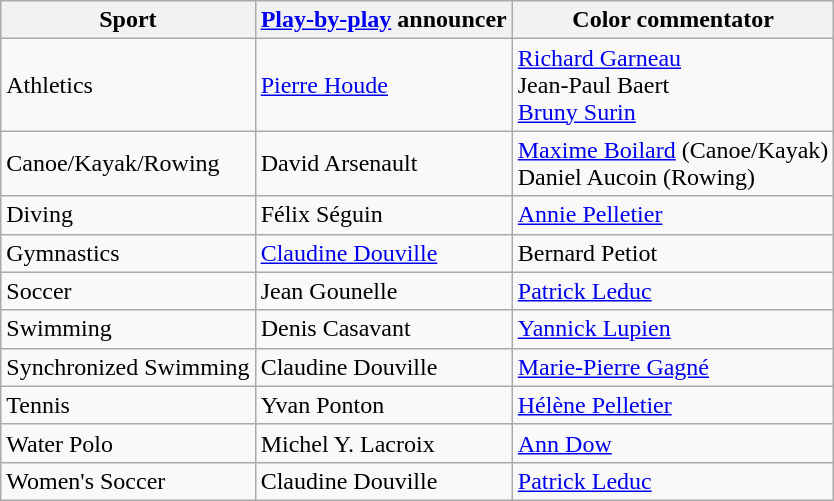<table class="wikitable">
<tr>
<th>Sport</th>
<th><a href='#'>Play-by-play</a> announcer</th>
<th>Color commentator</th>
</tr>
<tr>
<td>Athletics</td>
<td><a href='#'>Pierre Houde</a></td>
<td><a href='#'>Richard Garneau</a><br>Jean-Paul Baert<br><a href='#'>Bruny Surin</a></td>
</tr>
<tr>
<td>Canoe/Kayak/Rowing</td>
<td>David Arsenault</td>
<td><a href='#'>Maxime Boilard</a> (Canoe/Kayak)<br>Daniel Aucoin (Rowing)</td>
</tr>
<tr>
<td>Diving</td>
<td>Félix Séguin</td>
<td><a href='#'>Annie Pelletier</a></td>
</tr>
<tr>
<td>Gymnastics</td>
<td><a href='#'>Claudine Douville</a></td>
<td>Bernard Petiot</td>
</tr>
<tr>
<td>Soccer</td>
<td>Jean Gounelle</td>
<td><a href='#'>Patrick Leduc</a></td>
</tr>
<tr>
<td>Swimming</td>
<td>Denis Casavant</td>
<td><a href='#'>Yannick Lupien</a></td>
</tr>
<tr>
<td>Synchronized Swimming</td>
<td>Claudine Douville</td>
<td><a href='#'>Marie-Pierre Gagné</a></td>
</tr>
<tr>
<td>Tennis</td>
<td>Yvan Ponton</td>
<td><a href='#'>Hélène Pelletier</a></td>
</tr>
<tr>
<td>Water Polo</td>
<td>Michel Y. Lacroix</td>
<td><a href='#'>Ann Dow</a></td>
</tr>
<tr>
<td>Women's Soccer</td>
<td>Claudine Douville</td>
<td><a href='#'>Patrick Leduc</a></td>
</tr>
</table>
